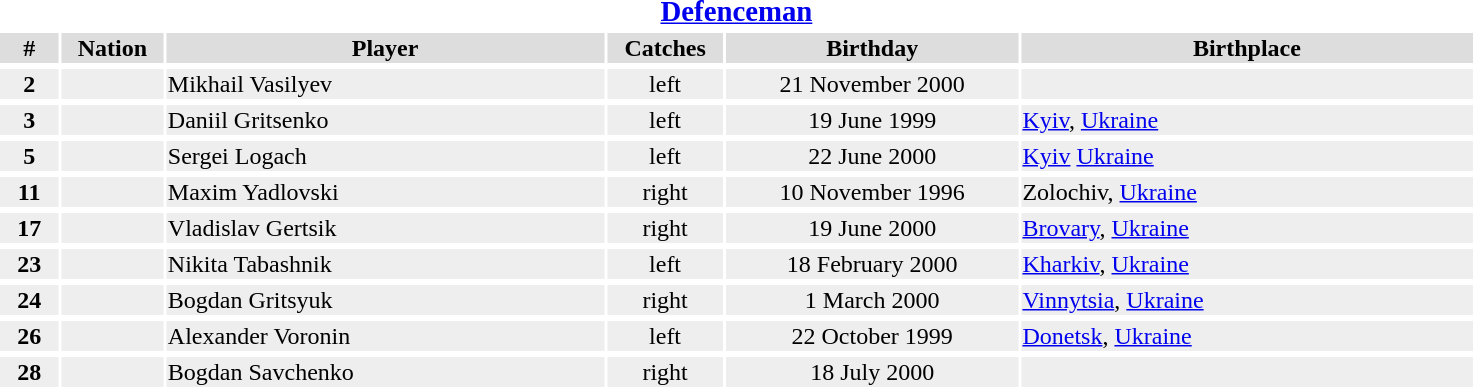<table width=78%>
<tr>
<th colspan=6><big><a href='#'>Defenceman</a></big></th>
</tr>
<tr bgcolor="#dddddd">
<th width=4%>#</th>
<th width=7%>Nation</th>
<th !width=12%>Player</th>
<th width=8%>Catches</th>
<th width=20%>Birthday</th>
<th width=31%>Birthplace</th>
</tr>
<tr>
</tr>
<tr bgcolor="#eeeeee">
<td align=center><strong>2</strong></td>
<td align=center></td>
<td>Mikhail Vasilyev</td>
<td align=center>left</td>
<td align=center>21 November 2000</td>
<td></td>
</tr>
<tr>
</tr>
<tr bgcolor="#eeeeee">
<td align=center><strong>3</strong></td>
<td align=center></td>
<td>Daniil Gritsenko</td>
<td align=center>left</td>
<td align=center>19 June 1999</td>
<td><a href='#'>Kyiv</a>, <a href='#'>Ukraine</a></td>
</tr>
<tr>
</tr>
<tr bgcolor="#eeeeee">
<td align=center><strong>5</strong></td>
<td align=center></td>
<td>Sergei Logach</td>
<td align=center>left</td>
<td align=center>22 June 2000</td>
<td><a href='#'>Kyiv</a> <a href='#'>Ukraine</a></td>
</tr>
<tr>
</tr>
<tr bgcolor="#eeeeee">
<td align=center><strong>11</strong></td>
<td align=center></td>
<td>Maxim Yadlovski</td>
<td align=center>right</td>
<td align=center>10 November 1996</td>
<td>Zolochiv, <a href='#'>Ukraine</a></td>
</tr>
<tr>
</tr>
<tr bgcolor="#eeeeee">
<td align=center><strong>17</strong></td>
<td align=center></td>
<td>Vladislav Gertsik</td>
<td align=center>right</td>
<td align=center>19 June 2000</td>
<td><a href='#'>Brovary</a>, <a href='#'>Ukraine</a></td>
</tr>
<tr>
</tr>
<tr bgcolor="#eeeeee">
<td align=center><strong>23</strong></td>
<td align=center></td>
<td>Nikita Tabashnik</td>
<td align=center>left</td>
<td align=center>18 February 2000</td>
<td><a href='#'>Kharkiv</a>, <a href='#'>Ukraine</a></td>
</tr>
<tr>
</tr>
<tr bgcolor="#eeeeee">
<td align=center><strong>24</strong></td>
<td align=center></td>
<td>Bogdan Gritsyuk</td>
<td align=center>right</td>
<td align=center>1 March 2000</td>
<td><a href='#'>Vinnytsia</a>, <a href='#'>Ukraine</a></td>
</tr>
<tr>
</tr>
<tr bgcolor="#eeeeee">
<td align=center><strong>26</strong></td>
<td align=center></td>
<td>Alexander Voronin</td>
<td align=center>left</td>
<td align=center>22 October 1999</td>
<td><a href='#'>Donetsk</a>, <a href='#'>Ukraine</a></td>
</tr>
<tr>
</tr>
<tr bgcolor="#eeeeee">
<td align=center><strong>28</strong></td>
<td align=center></td>
<td>Bogdan Savchenko</td>
<td align=center>right</td>
<td align=center>18 July 2000</td>
<td></td>
</tr>
<tr>
</tr>
</table>
